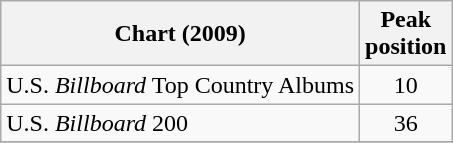<table class="wikitable">
<tr>
<th>Chart (2009)</th>
<th>Peak<br>position</th>
</tr>
<tr>
<td>U.S. <em>Billboard</em> Top Country Albums</td>
<td align="center">10</td>
</tr>
<tr>
<td>U.S. <em>Billboard</em> 200</td>
<td align="center">36</td>
</tr>
<tr>
</tr>
</table>
